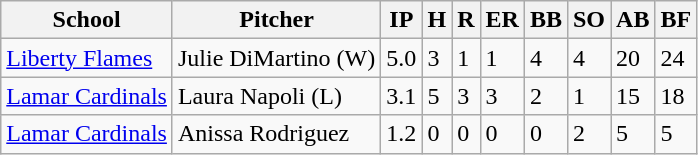<table class="wikitable">
<tr>
<th>School</th>
<th>Pitcher</th>
<th>IP</th>
<th>H</th>
<th>R</th>
<th>ER</th>
<th>BB</th>
<th>SO</th>
<th>AB</th>
<th>BF</th>
</tr>
<tr>
<td><a href='#'>Liberty Flames</a></td>
<td>Julie DiMartino (W)</td>
<td>5.0</td>
<td>3</td>
<td>1</td>
<td>1</td>
<td>4</td>
<td>4</td>
<td>20</td>
<td>24</td>
</tr>
<tr>
<td><a href='#'>Lamar Cardinals</a></td>
<td>Laura Napoli (L)</td>
<td>3.1</td>
<td>5</td>
<td>3</td>
<td>3</td>
<td>2</td>
<td>1</td>
<td>15</td>
<td>18</td>
</tr>
<tr>
<td><a href='#'>Lamar Cardinals</a></td>
<td>Anissa Rodriguez</td>
<td>1.2</td>
<td>0</td>
<td>0</td>
<td>0</td>
<td>0</td>
<td>2</td>
<td>5</td>
<td>5</td>
</tr>
</table>
